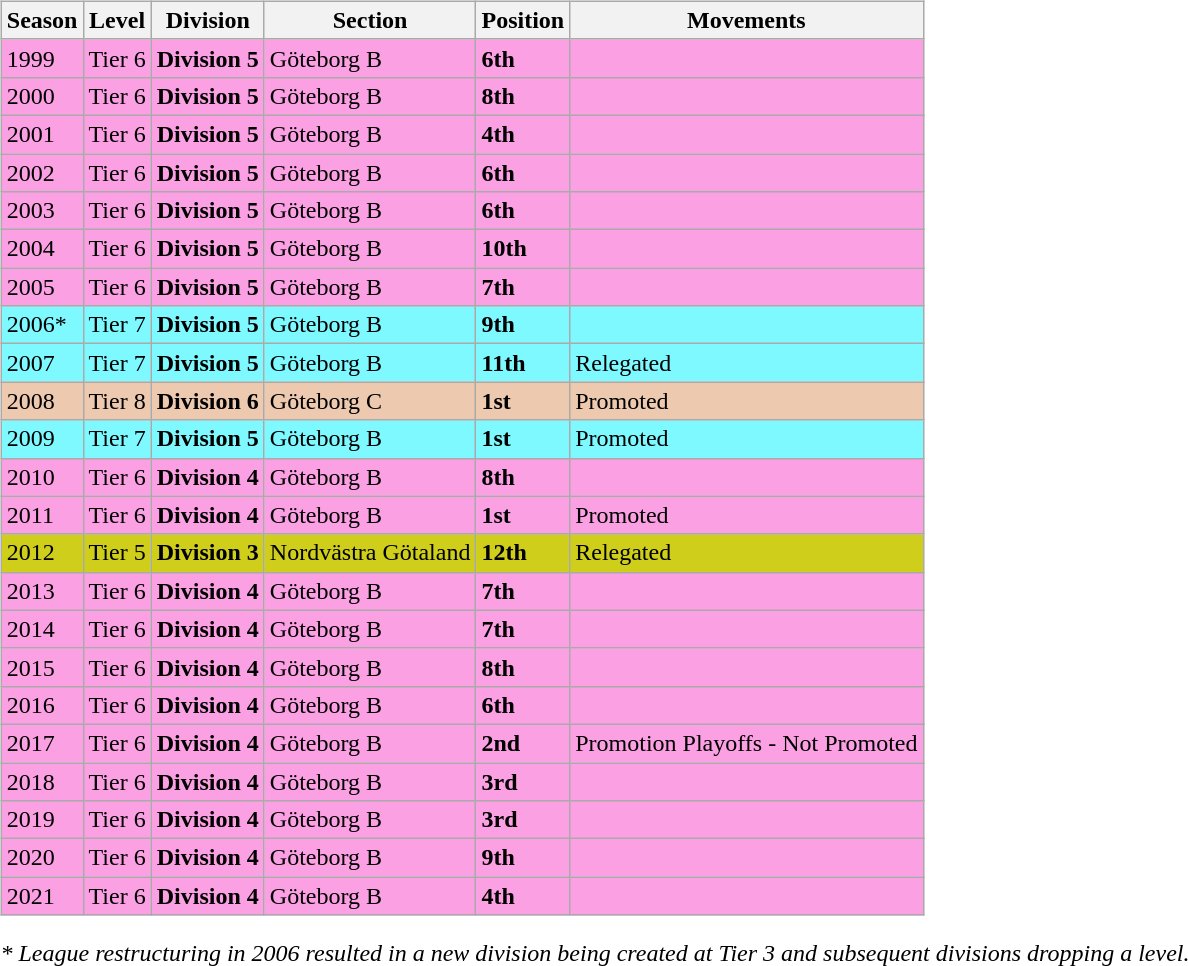<table>
<tr>
<td valign="top" width=0%><br><table class="wikitable">
<tr style="background:#f0f6fa;">
<th><strong>Season</strong></th>
<th><strong>Level</strong></th>
<th><strong>Division</strong></th>
<th><strong>Section</strong></th>
<th><strong>Position</strong></th>
<th><strong>Movements</strong></th>
</tr>
<tr>
<td style="background:#FBA0E3;">1999</td>
<td style="background:#FBA0E3;">Tier 6</td>
<td style="background:#FBA0E3;"><strong>Division 5</strong></td>
<td style="background:#FBA0E3;">Göteborg B</td>
<td style="background:#FBA0E3;"><strong>6th</strong></td>
<td style="background:#FBA0E3;"></td>
</tr>
<tr>
<td style="background:#FBA0E3;">2000</td>
<td style="background:#FBA0E3;">Tier 6</td>
<td style="background:#FBA0E3;"><strong>Division 5</strong></td>
<td style="background:#FBA0E3;">Göteborg B</td>
<td style="background:#FBA0E3;"><strong>8th</strong></td>
<td style="background:#FBA0E3;"></td>
</tr>
<tr>
<td style="background:#FBA0E3;">2001</td>
<td style="background:#FBA0E3;">Tier 6</td>
<td style="background:#FBA0E3;"><strong>Division 5</strong></td>
<td style="background:#FBA0E3;">Göteborg B</td>
<td style="background:#FBA0E3;"><strong>4th</strong></td>
<td style="background:#FBA0E3;"></td>
</tr>
<tr>
<td style="background:#FBA0E3;">2002</td>
<td style="background:#FBA0E3;">Tier 6</td>
<td style="background:#FBA0E3;"><strong>Division 5</strong></td>
<td style="background:#FBA0E3;">Göteborg B</td>
<td style="background:#FBA0E3;"><strong>6th</strong></td>
<td style="background:#FBA0E3;"></td>
</tr>
<tr>
<td style="background:#FBA0E3;">2003</td>
<td style="background:#FBA0E3;">Tier 6</td>
<td style="background:#FBA0E3;"><strong>Division 5</strong></td>
<td style="background:#FBA0E3;">Göteborg B</td>
<td style="background:#FBA0E3;"><strong>6th</strong></td>
<td style="background:#FBA0E3;"></td>
</tr>
<tr>
<td style="background:#FBA0E3;">2004</td>
<td style="background:#FBA0E3;">Tier 6</td>
<td style="background:#FBA0E3;"><strong>Division 5</strong></td>
<td style="background:#FBA0E3;">Göteborg B</td>
<td style="background:#FBA0E3;"><strong>10th</strong></td>
<td style="background:#FBA0E3;"></td>
</tr>
<tr>
<td style="background:#FBA0E3;">2005</td>
<td style="background:#FBA0E3;">Tier 6</td>
<td style="background:#FBA0E3;"><strong>Division 5</strong></td>
<td style="background:#FBA0E3;">Göteborg B</td>
<td style="background:#FBA0E3;"><strong>7th</strong></td>
<td style="background:#FBA0E3;"></td>
</tr>
<tr>
<td style="background:#7DF9FF;">2006*</td>
<td style="background:#7DF9FF;">Tier 7</td>
<td style="background:#7DF9FF;"><strong>Division 5</strong></td>
<td style="background:#7DF9FF;">Göteborg B</td>
<td style="background:#7DF9FF;"><strong>9th</strong></td>
<td style="background:#7DF9FF;"></td>
</tr>
<tr>
<td style="background:#7DF9FF;">2007</td>
<td style="background:#7DF9FF;">Tier 7</td>
<td style="background:#7DF9FF;"><strong>Division 5</strong></td>
<td style="background:#7DF9FF;">Göteborg B</td>
<td style="background:#7DF9FF;"><strong>11th</strong></td>
<td style="background:#7DF9FF;">Relegated</td>
</tr>
<tr>
<td style="background:#EDC9AF;">2008</td>
<td style="background:#EDC9AF;">Tier 8</td>
<td style="background:#EDC9AF;"><strong>Division 6</strong></td>
<td style="background:#EDC9AF;">Göteborg C</td>
<td style="background:#EDC9AF;"><strong>1st</strong></td>
<td style="background:#EDC9AF;">Promoted</td>
</tr>
<tr>
<td style="background:#7DF9FF;">2009</td>
<td style="background:#7DF9FF;">Tier 7</td>
<td style="background:#7DF9FF;"><strong>Division 5</strong></td>
<td style="background:#7DF9FF;">Göteborg B</td>
<td style="background:#7DF9FF;"><strong>1st</strong></td>
<td style="background:#7DF9FF;">Promoted</td>
</tr>
<tr>
<td style="background:#FBA0E3;">2010</td>
<td style="background:#FBA0E3;">Tier 6</td>
<td style="background:#FBA0E3;"><strong>Division 4</strong></td>
<td style="background:#FBA0E3;">Göteborg B</td>
<td style="background:#FBA0E3;"><strong>8th</strong></td>
<td style="background:#FBA0E3;"></td>
</tr>
<tr>
<td style="background:#FBA0E3;">2011</td>
<td style="background:#FBA0E3;">Tier 6</td>
<td style="background:#FBA0E3;"><strong>Division 4</strong></td>
<td style="background:#FBA0E3;">Göteborg B</td>
<td style="background:#FBA0E3;"><strong>1st</strong></td>
<td style="background:#FBA0E3;">Promoted</td>
</tr>
<tr>
<td style="background:#CECE1B;">2012</td>
<td style="background:#CECE1B;">Tier 5</td>
<td style="background:#CECE1B;"><strong>Division 3</strong></td>
<td style="background:#CECE1B;">Nordvästra Götaland</td>
<td style="background:#CECE1B;"><strong>12th</strong></td>
<td style="background:#CECE1B;">Relegated</td>
</tr>
<tr>
<td style="background:#FBA0E3;">2013</td>
<td style="background:#FBA0E3;">Tier 6</td>
<td style="background:#FBA0E3;"><strong>Division 4</strong></td>
<td style="background:#FBA0E3;">Göteborg B</td>
<td style="background:#FBA0E3;"><strong>7th</strong></td>
<td style="background:#FBA0E3;"></td>
</tr>
<tr>
<td style="background:#FBA0E3;">2014</td>
<td style="background:#FBA0E3;">Tier 6</td>
<td style="background:#FBA0E3;"><strong>Division 4</strong></td>
<td style="background:#FBA0E3;">Göteborg B</td>
<td style="background:#FBA0E3;"><strong>7th</strong></td>
<td style="background:#FBA0E3;"></td>
</tr>
<tr>
<td style="background:#FBA0E3;">2015</td>
<td style="background:#FBA0E3;">Tier 6</td>
<td style="background:#FBA0E3;"><strong>Division 4</strong></td>
<td style="background:#FBA0E3;">Göteborg B</td>
<td style="background:#FBA0E3;"><strong>8th</strong></td>
<td style="background:#FBA0E3;"></td>
</tr>
<tr>
<td style="background:#FBA0E3;">2016</td>
<td style="background:#FBA0E3;">Tier 6</td>
<td style="background:#FBA0E3;"><strong>Division 4</strong></td>
<td style="background:#FBA0E3;">Göteborg B</td>
<td style="background:#FBA0E3;"><strong>6th</strong></td>
<td style="background:#FBA0E3;"></td>
</tr>
<tr>
<td style="background:#FBA0E3;">2017</td>
<td style="background:#FBA0E3;">Tier 6</td>
<td style="background:#FBA0E3;"><strong>Division 4</strong></td>
<td style="background:#FBA0E3;">Göteborg B</td>
<td style="background:#FBA0E3;"><strong>2nd</strong></td>
<td style="background:#FBA0E3;">Promotion Playoffs - Not Promoted</td>
</tr>
<tr>
<td style="background:#FBA0E3;">2018</td>
<td style="background:#FBA0E3;">Tier 6</td>
<td style="background:#FBA0E3;"><strong>Division 4</strong></td>
<td style="background:#FBA0E3;">Göteborg B</td>
<td style="background:#FBA0E3;"><strong>3rd</strong></td>
<td style="background:#FBA0E3;"></td>
</tr>
<tr>
<td style="background:#FBA0E3;">2019</td>
<td style="background:#FBA0E3;">Tier 6</td>
<td style="background:#FBA0E3;"><strong>Division 4</strong></td>
<td style="background:#FBA0E3;">Göteborg B</td>
<td style="background:#FBA0E3;"><strong>3rd</strong></td>
<td style="background:#FBA0E3;"></td>
</tr>
<tr>
<td style="background:#FBA0E3;">2020</td>
<td style="background:#FBA0E3;">Tier 6</td>
<td style="background:#FBA0E3;"><strong>Division 4</strong></td>
<td style="background:#FBA0E3;">Göteborg B</td>
<td style="background:#FBA0E3;"><strong>9th</strong></td>
<td style="background:#FBA0E3;"></td>
</tr>
<tr>
<td style="background:#FBA0E3;">2021</td>
<td style="background:#FBA0E3;">Tier 6</td>
<td style="background:#FBA0E3;"><strong>Division 4</strong></td>
<td style="background:#FBA0E3;">Göteborg B</td>
<td style="background:#FBA0E3;"><strong>4th</strong></td>
<td style="background:#FBA0E3;"></td>
</tr>
</table>
<em>* League restructuring in 2006 resulted in a new division being created at Tier 3 and subsequent divisions dropping a level.</em> 

</td>
</tr>
</table>
